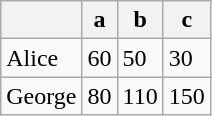<table class="wikitable">
<tr>
<th></th>
<th>a</th>
<th>b</th>
<th>c</th>
</tr>
<tr>
<td>Alice</td>
<td>60</td>
<td>50</td>
<td>30</td>
</tr>
<tr>
<td>George</td>
<td>80</td>
<td>110</td>
<td>150</td>
</tr>
</table>
